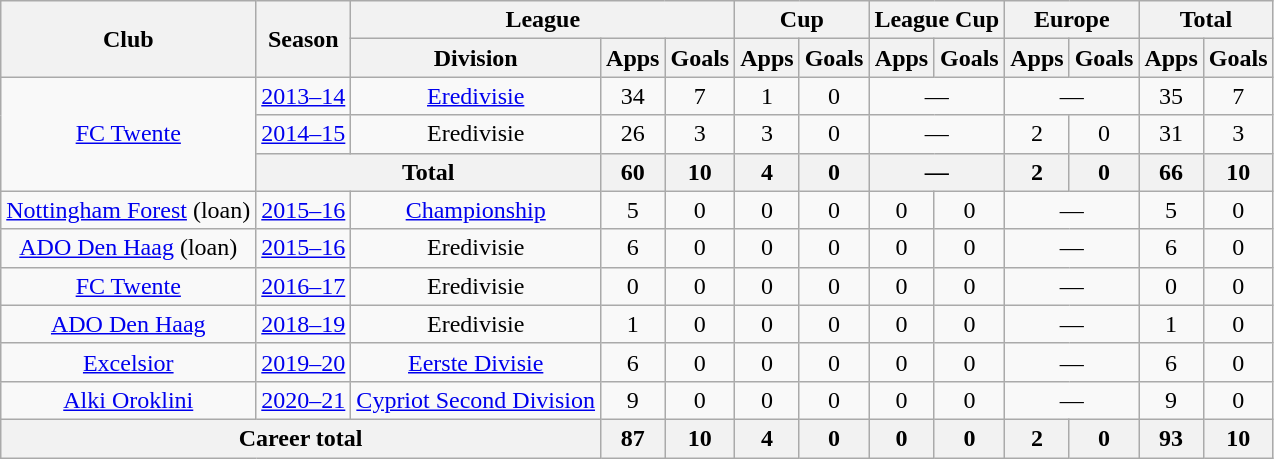<table class="wikitable" style="text-align: center;">
<tr>
<th rowspan="2">Club</th>
<th rowspan="2">Season</th>
<th colspan="3">League</th>
<th colspan="2">Cup</th>
<th colspan="2">League Cup</th>
<th colspan="2">Europe</th>
<th colspan="2">Total</th>
</tr>
<tr>
<th>Division</th>
<th>Apps</th>
<th>Goals</th>
<th>Apps</th>
<th>Goals</th>
<th>Apps</th>
<th>Goals</th>
<th>Apps</th>
<th>Goals</th>
<th>Apps</th>
<th>Goals</th>
</tr>
<tr>
<td rowspan="3"><a href='#'>FC Twente</a></td>
<td><a href='#'>2013–14</a></td>
<td><a href='#'>Eredivisie</a></td>
<td>34</td>
<td>7</td>
<td>1</td>
<td>0</td>
<td colspan="2">—</td>
<td colspan="2">—</td>
<td>35</td>
<td>7</td>
</tr>
<tr>
<td><a href='#'>2014–15</a></td>
<td>Eredivisie</td>
<td>26</td>
<td>3</td>
<td>3</td>
<td>0</td>
<td colspan="2">—</td>
<td>2</td>
<td>0</td>
<td>31</td>
<td>3</td>
</tr>
<tr>
<th colspan="2">Total</th>
<th>60</th>
<th>10</th>
<th>4</th>
<th>0</th>
<th colspan="2">—</th>
<th>2</th>
<th>0</th>
<th>66</th>
<th>10</th>
</tr>
<tr>
<td><a href='#'>Nottingham Forest</a> (loan)</td>
<td><a href='#'>2015–16</a></td>
<td><a href='#'>Championship</a></td>
<td>5</td>
<td>0</td>
<td>0</td>
<td>0</td>
<td>0</td>
<td>0</td>
<td colspan="2">—</td>
<td>5</td>
<td>0</td>
</tr>
<tr>
<td><a href='#'>ADO Den Haag</a> (loan)</td>
<td><a href='#'>2015–16</a></td>
<td>Eredivisie</td>
<td>6</td>
<td>0</td>
<td>0</td>
<td>0</td>
<td>0</td>
<td>0</td>
<td colspan="2">—</td>
<td>6</td>
<td>0</td>
</tr>
<tr>
<td><a href='#'>FC Twente</a></td>
<td><a href='#'>2016–17</a></td>
<td>Eredivisie</td>
<td>0</td>
<td>0</td>
<td>0</td>
<td>0</td>
<td>0</td>
<td>0</td>
<td colspan="2">—</td>
<td>0</td>
<td>0</td>
</tr>
<tr>
<td><a href='#'>ADO Den Haag</a></td>
<td><a href='#'>2018–19</a></td>
<td>Eredivisie</td>
<td>1</td>
<td>0</td>
<td>0</td>
<td>0</td>
<td>0</td>
<td>0</td>
<td colspan="2">—</td>
<td>1</td>
<td>0</td>
</tr>
<tr>
<td><a href='#'>Excelsior</a></td>
<td><a href='#'>2019–20</a></td>
<td><a href='#'>Eerste Divisie</a></td>
<td>6</td>
<td>0</td>
<td>0</td>
<td>0</td>
<td>0</td>
<td>0</td>
<td colspan="2">—</td>
<td>6</td>
<td>0</td>
</tr>
<tr>
<td><a href='#'>Alki Oroklini</a></td>
<td><a href='#'>2020–21</a></td>
<td><a href='#'>Cypriot Second Division</a></td>
<td>9</td>
<td>0</td>
<td>0</td>
<td>0</td>
<td>0</td>
<td>0</td>
<td colspan="2">—</td>
<td>9</td>
<td>0</td>
</tr>
<tr>
<th colspan="3">Career total</th>
<th>87</th>
<th>10</th>
<th>4</th>
<th>0</th>
<th>0</th>
<th>0</th>
<th>2</th>
<th>0</th>
<th>93</th>
<th>10</th>
</tr>
</table>
